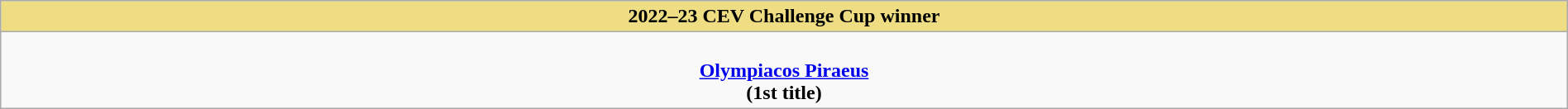<table class="wikitable" style="margin: 0 auto; width: 100%;">
<tr>
<th style="background-color: #eedd82"!>2022–23 CEV Challenge Cup winner</th>
</tr>
<tr>
<td align="center"><br><strong><a href='#'>Olympiacos Piraeus</a></strong><br><strong>(1st title)</strong></td>
</tr>
</table>
